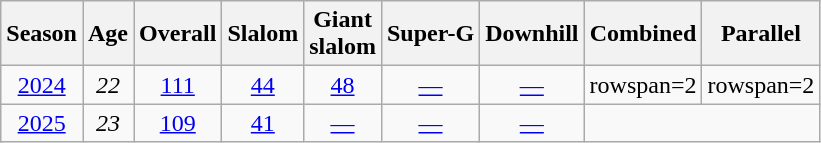<table class=wikitable style="text-align:center">
<tr>
<th>Season</th>
<th>Age</th>
<th>Overall</th>
<th>Slalom</th>
<th>Giant<br>slalom</th>
<th>Super-G</th>
<th>Downhill</th>
<th>Combined</th>
<th>Parallel</th>
</tr>
<tr>
<td><a href='#'>2024</a></td>
<td><em>22</em></td>
<td><a href='#'>111</a></td>
<td><a href='#'>44</a></td>
<td><a href='#'>48</a></td>
<td><a href='#'>—</a></td>
<td><a href='#'>—</a></td>
<td>rowspan=2 </td>
<td>rowspan=2 </td>
</tr>
<tr>
<td><a href='#'>2025</a></td>
<td><em>23</em></td>
<td><a href='#'>109</a></td>
<td><a href='#'>41</a></td>
<td><a href='#'>—</a></td>
<td><a href='#'>—</a></td>
<td><a href='#'>—</a></td>
</tr>
</table>
